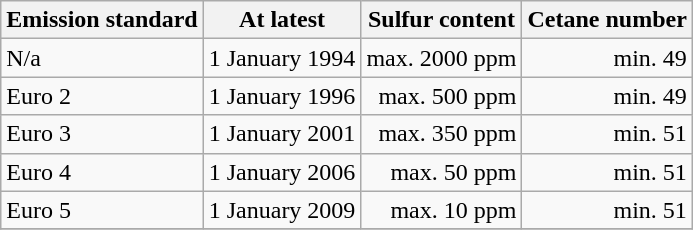<table class="wikitable">
<tr>
<th>Emission standard</th>
<th>At latest</th>
<th>Sulfur content</th>
<th>Cetane number</th>
</tr>
<tr>
<td>N/a</td>
<td align=right>1 January 1994</td>
<td align=right>max. 2000 ppm</td>
<td align=right>min. 49</td>
</tr>
<tr>
<td>Euro 2</td>
<td align=right>1 January 1996</td>
<td align=right>max. 500 ppm</td>
<td align=right>min. 49</td>
</tr>
<tr>
<td>Euro 3</td>
<td align=right>1 January 2001</td>
<td align=right>max. 350 ppm</td>
<td align=right>min. 51</td>
</tr>
<tr>
<td>Euro 4</td>
<td align=right>1 January 2006</td>
<td align=right>max. 50 ppm</td>
<td align=right>min. 51</td>
</tr>
<tr>
<td>Euro 5</td>
<td align=right>1 January 2009</td>
<td align=right>max. 10 ppm</td>
<td align=right>min. 51</td>
</tr>
<tr>
</tr>
</table>
